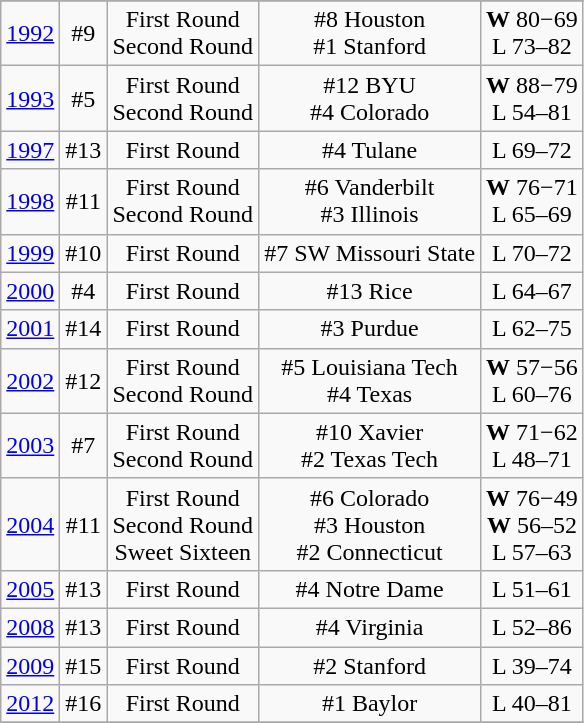<table class="wikitable" style="text-align:center">
<tr>
</tr>
<tr>
<td rowspan=1><a href='#'>1992</a></td>
<td>#9</td>
<td>First Round<br>Second Round</td>
<td>#8 Houston<br>#1 Stanford</td>
<td><strong>W</strong> 80−69<br>L 73–82</td>
</tr>
<tr style="text-align:center;">
<td rowspan=1><a href='#'>1993</a></td>
<td>#5</td>
<td>First Round<br>Second Round</td>
<td>#12 BYU<br>#4 Colorado</td>
<td><strong>W</strong> 88−79<br>L 54–81</td>
</tr>
<tr style="text-align:center;">
<td rowspan=1><a href='#'>1997</a></td>
<td>#13</td>
<td>First Round</td>
<td>#4 Tulane</td>
<td>L 69–72</td>
</tr>
<tr style="text-align:center;">
<td rowspan=1><a href='#'>1998</a></td>
<td>#11</td>
<td>First Round<br>Second Round</td>
<td>#6 Vanderbilt<br>#3 Illinois</td>
<td><strong>W</strong> 76−71<br>L 65–69</td>
</tr>
<tr style="text-align:center;">
<td rowspan=1><a href='#'>1999</a></td>
<td>#10</td>
<td>First Round</td>
<td>#7 SW Missouri State</td>
<td>L 70–72</td>
</tr>
<tr style="text-align:center;">
<td rowspan=1><a href='#'>2000</a></td>
<td>#4</td>
<td>First Round</td>
<td>#13 Rice</td>
<td>L 64–67</td>
</tr>
<tr style="text-align:center;">
<td rowspan=1><a href='#'>2001</a></td>
<td>#14</td>
<td>First Round</td>
<td>#3 Purdue</td>
<td>L 62–75</td>
</tr>
<tr style="text-align:center;">
<td rowspan=1><a href='#'>2002</a></td>
<td>#12</td>
<td>First Round<br>Second Round</td>
<td>#5 Louisiana Tech<br>#4 Texas</td>
<td><strong>W</strong> 57−56<br>L 60–76</td>
</tr>
<tr style="text-align:center;">
<td rowspan=1><a href='#'>2003</a></td>
<td>#7</td>
<td>First Round<br>Second Round</td>
<td>#10 Xavier<br>#2 Texas Tech</td>
<td><strong>W</strong> 71−62<br>L 48–71</td>
</tr>
<tr style="text-align:center;">
<td rowspan=1><a href='#'>2004</a></td>
<td>#11</td>
<td>First Round<br>Second Round<br>Sweet Sixteen</td>
<td>#6 Colorado<br>#3 Houston<br>#2 Connecticut</td>
<td><strong>W</strong> 76−49<br><strong>W</strong> 56–52<br>L 57–63</td>
</tr>
<tr style="text-align:center;">
<td rowspan=1><a href='#'>2005</a></td>
<td>#13</td>
<td>First Round</td>
<td>#4 Notre Dame</td>
<td>L 51–61</td>
</tr>
<tr style="text-align:center;">
<td rowspan=1><a href='#'>2008</a></td>
<td>#13</td>
<td>First Round</td>
<td>#4 Virginia</td>
<td>L 52–86</td>
</tr>
<tr style="text-align:center;">
<td rowspan=1><a href='#'>2009</a></td>
<td>#15</td>
<td>First Round</td>
<td>#2 Stanford</td>
<td>L 39–74</td>
</tr>
<tr style="text-align:center;">
<td rowspan=1><a href='#'>2012</a></td>
<td>#16</td>
<td>First Round</td>
<td>#1 Baylor</td>
<td>L 40–81</td>
</tr>
<tr style="text-align:center;">
</tr>
</table>
